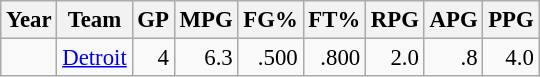<table class="wikitable sortable" style="font-size:95%; text-align:right;">
<tr>
<th>Year</th>
<th>Team</th>
<th>GP</th>
<th>MPG</th>
<th>FG%</th>
<th>FT%</th>
<th>RPG</th>
<th>APG</th>
<th>PPG</th>
</tr>
<tr>
<td style="text-align:left;"></td>
<td style="text-align:left;"><a href='#'>Detroit</a></td>
<td>4</td>
<td>6.3</td>
<td>.500</td>
<td>.800</td>
<td>2.0</td>
<td>.8</td>
<td>4.0</td>
</tr>
</table>
